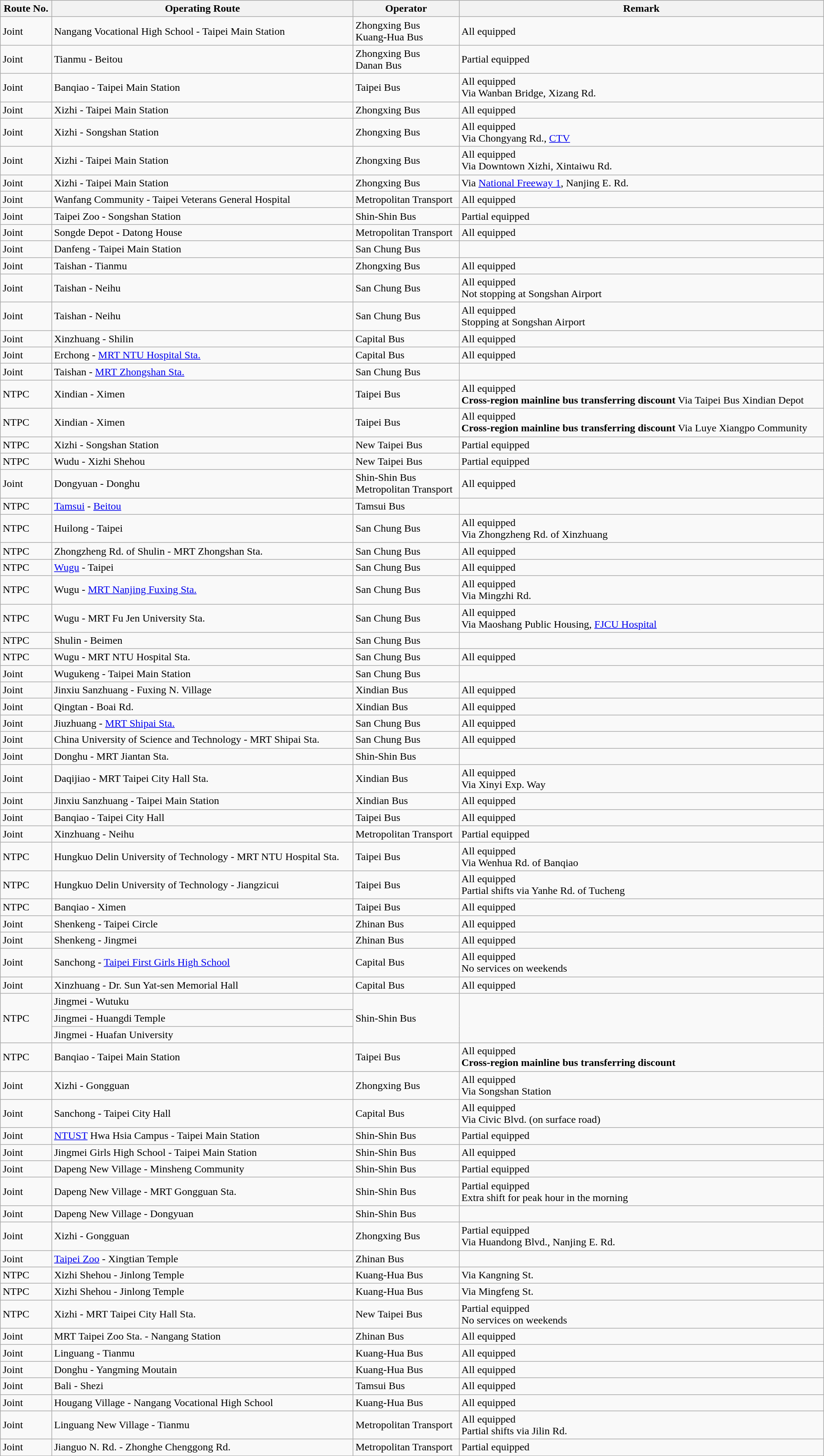<table class="wikitable"  style="width:100%; margin:auto;">
<tr>
<th>Route No.</th>
<th>Operating Route</th>
<th>Operator</th>
<th>Remark</th>
</tr>
<tr>
<td>Joint <strong></strong></td>
<td>Nangang Vocational High School - Taipei Main Station</td>
<td>Zhongxing Bus<br>Kuang-Hua Bus</td>
<td> All equipped</td>
</tr>
<tr>
<td>Joint <strong></strong></td>
<td>Tianmu - Beitou</td>
<td>Zhongxing Bus<br>Danan Bus</td>
<td> Partial equipped</td>
</tr>
<tr>
<td>Joint <strong></strong></td>
<td>Banqiao - Taipei Main Station</td>
<td>Taipei Bus</td>
<td> All equipped<br>Via Wanban Bridge, Xizang Rd.</td>
</tr>
<tr>
<td>Joint <strong></strong></td>
<td>Xizhi - Taipei Main Station</td>
<td>Zhongxing Bus</td>
<td> All equipped</td>
</tr>
<tr>
<td>Joint <strong></strong></td>
<td>Xizhi - Songshan Station</td>
<td>Zhongxing Bus</td>
<td> All equipped<br>Via Chongyang Rd., <a href='#'>CTV</a></td>
</tr>
<tr>
<td>Joint <strong></strong></td>
<td>Xizhi - Taipei Main Station</td>
<td>Zhongxing Bus</td>
<td> All equipped<br>Via Downtown Xizhi, Xintaiwu Rd.</td>
</tr>
<tr>
<td>Joint <strong></strong></td>
<td>Xizhi - Taipei Main Station</td>
<td>Zhongxing Bus</td>
<td>Via <a href='#'>National Freeway 1</a>, Nanjing E. Rd.</td>
</tr>
<tr>
<td>Joint <strong></strong></td>
<td>Wanfang Community - Taipei Veterans General Hospital</td>
<td>Metropolitan Transport</td>
<td> All equipped</td>
</tr>
<tr>
<td>Joint <strong></strong></td>
<td>Taipei Zoo - Songshan Station</td>
<td>Shin-Shin Bus</td>
<td> Partial equipped</td>
</tr>
<tr>
<td>Joint <strong></strong></td>
<td>Songde Depot - Datong House</td>
<td>Metropolitan Transport</td>
<td> All equipped</td>
</tr>
<tr>
<td>Joint <strong></strong></td>
<td>Danfeng - Taipei Main Station</td>
<td>San Chung Bus</td>
<td></td>
</tr>
<tr>
<td>Joint <strong></strong></td>
<td>Taishan - Tianmu</td>
<td>Zhongxing Bus</td>
<td> All equipped</td>
</tr>
<tr>
<td>Joint <strong></strong></td>
<td>Taishan - Neihu</td>
<td>San Chung Bus</td>
<td> All equipped<br>Not stopping at Songshan Airport</td>
</tr>
<tr>
<td>Joint <strong></strong></td>
<td>Taishan - Neihu</td>
<td>San Chung Bus</td>
<td> All equipped<br>Stopping at Songshan Airport</td>
</tr>
<tr>
<td>Joint <strong></strong></td>
<td>Xinzhuang - Shilin</td>
<td>Capital Bus</td>
<td> All equipped</td>
</tr>
<tr>
<td>Joint <strong></strong></td>
<td>Erchong - <a href='#'>MRT NTU Hospital Sta.</a></td>
<td>Capital Bus</td>
<td> All equipped</td>
</tr>
<tr>
<td>Joint <strong></strong></td>
<td>Taishan - <a href='#'>MRT Zhongshan Sta.</a></td>
<td>San Chung Bus</td>
<td></td>
</tr>
<tr>
<td>NTPC <strong></strong></td>
<td>Xindian - Ximen</td>
<td>Taipei Bus</td>
<td> All equipped<br><strong>Cross-region mainline bus transferring discount</strong>
Via Taipei Bus Xindian Depot</td>
</tr>
<tr>
<td>NTPC <strong></strong></td>
<td>Xindian - Ximen</td>
<td>Taipei Bus</td>
<td> All equipped<br><strong>Cross-region mainline bus transferring discount</strong>
Via Luye Xiangpo Community</td>
</tr>
<tr>
<td>NTPC <strong></strong></td>
<td>Xizhi - Songshan Station</td>
<td>New Taipei Bus</td>
<td> Partial equipped</td>
</tr>
<tr>
<td>NTPC <strong></strong></td>
<td>Wudu - Xizhi Shehou</td>
<td>New Taipei Bus</td>
<td> Partial equipped</td>
</tr>
<tr>
<td>Joint <strong></strong></td>
<td>Dongyuan - Donghu</td>
<td>Shin-Shin Bus<br>Metropolitan Transport</td>
<td> All equipped</td>
</tr>
<tr>
<td>NTPC <strong></strong></td>
<td><a href='#'>Tamsui</a> - <a href='#'>Beitou</a></td>
<td>Tamsui Bus</td>
<td></td>
</tr>
<tr>
<td>NTPC <strong></strong></td>
<td>Huilong - Taipei</td>
<td>San Chung Bus</td>
<td> All equipped<br>Via Zhongzheng Rd. of Xinzhuang</td>
</tr>
<tr>
<td>NTPC <strong></strong></td>
<td>Zhongzheng Rd. of Shulin - MRT Zhongshan Sta.</td>
<td>San Chung Bus</td>
<td> All equipped</td>
</tr>
<tr>
<td>NTPC <strong></strong></td>
<td><a href='#'>Wugu</a> - Taipei</td>
<td>San Chung Bus</td>
<td> All equipped</td>
</tr>
<tr>
<td>NTPC <strong></strong></td>
<td>Wugu - <a href='#'>MRT Nanjing Fuxing Sta.</a></td>
<td>San Chung Bus</td>
<td> All equipped<br>Via Mingzhi Rd.</td>
</tr>
<tr>
<td>NTPC <strong></strong></td>
<td>Wugu - MRT Fu Jen University Sta.</td>
<td>San Chung Bus</td>
<td> All equipped<br>Via Maoshang Public Housing, <a href='#'>FJCU Hospital</a></td>
</tr>
<tr>
<td>NTPC <strong></strong></td>
<td>Shulin - Beimen</td>
<td>San Chung Bus</td>
<td></td>
</tr>
<tr>
<td>NTPC <strong></strong></td>
<td>Wugu - MRT NTU Hospital Sta.</td>
<td>San Chung Bus</td>
<td> All equipped</td>
</tr>
<tr>
<td>Joint <strong></strong></td>
<td>Wugukeng - Taipei Main Station</td>
<td>San Chung Bus</td>
<td></td>
</tr>
<tr>
<td>Joint <strong></strong></td>
<td>Jinxiu Sanzhuang - Fuxing N. Village</td>
<td>Xindian Bus</td>
<td> All equipped</td>
</tr>
<tr>
<td>Joint <strong></strong></td>
<td>Qingtan - Boai Rd.</td>
<td>Xindian Bus</td>
<td> All equipped</td>
</tr>
<tr>
<td>Joint <strong></strong></td>
<td>Jiuzhuang - <a href='#'>MRT Shipai Sta.</a></td>
<td>San Chung Bus</td>
<td> All equipped</td>
</tr>
<tr>
<td>Joint <strong></strong></td>
<td>China University of Science and Technology - MRT Shipai Sta.</td>
<td>San Chung Bus</td>
<td> All equipped</td>
</tr>
<tr>
<td>Joint <strong></strong></td>
<td>Donghu - MRT Jiantan Sta.</td>
<td>Shin-Shin Bus</td>
<td></td>
</tr>
<tr>
<td>Joint <strong></strong></td>
<td>Daqijiao - MRT Taipei City Hall Sta.</td>
<td>Xindian Bus</td>
<td> All equipped<br>Via Xinyi Exp. Way</td>
</tr>
<tr>
<td>Joint <strong></strong></td>
<td>Jinxiu Sanzhuang - Taipei Main Station</td>
<td>Xindian Bus</td>
<td> All equipped</td>
</tr>
<tr>
<td>Joint <strong></strong></td>
<td>Banqiao - Taipei City Hall</td>
<td>Taipei Bus</td>
<td> All equipped</td>
</tr>
<tr>
<td>Joint <strong></strong></td>
<td>Xinzhuang - Neihu</td>
<td>Metropolitan Transport</td>
<td> Partial equipped</td>
</tr>
<tr>
<td>NTPC <strong></strong></td>
<td>Hungkuo Delin University of Technology - MRT NTU Hospital Sta.</td>
<td>Taipei Bus</td>
<td> All equipped<br>Via Wenhua Rd. of Banqiao</td>
</tr>
<tr>
<td>NTPC <strong></strong></td>
<td>Hungkuo Delin University of Technology - Jiangzicui</td>
<td>Taipei Bus</td>
<td> All equipped<br>Partial shifts via Yanhe Rd. of Tucheng</td>
</tr>
<tr>
<td>NTPC <strong></strong></td>
<td>Banqiao - Ximen</td>
<td>Taipei Bus</td>
<td> All equipped</td>
</tr>
<tr>
<td>Joint <strong></strong></td>
<td>Shenkeng - Taipei Circle</td>
<td>Zhinan Bus</td>
<td> All equipped</td>
</tr>
<tr>
<td>Joint <strong></strong></td>
<td>Shenkeng - Jingmei</td>
<td>Zhinan Bus</td>
<td> All equipped</td>
</tr>
<tr>
<td>Joint <strong></strong></td>
<td>Sanchong - <a href='#'>Taipei First Girls High School</a></td>
<td>Capital Bus</td>
<td> All equipped<br>No services on weekends</td>
</tr>
<tr>
<td>Joint <strong></strong></td>
<td>Xinzhuang - Dr. Sun Yat-sen Memorial Hall</td>
<td>Capital Bus</td>
<td> All equipped</td>
</tr>
<tr>
<td rowspan="3">NTPC <strong></strong></td>
<td>Jingmei - Wutuku</td>
<td rowspan="3">Shin-Shin Bus</td>
<td rowspan="3"></td>
</tr>
<tr>
<td>Jingmei - Huangdi Temple</td>
</tr>
<tr>
<td>Jingmei - Huafan University</td>
</tr>
<tr>
<td>NTPC <strong></strong></td>
<td>Banqiao - Taipei Main Station</td>
<td>Taipei Bus</td>
<td> All equipped<br><strong>Cross-region mainline bus transferring discount</strong></td>
</tr>
<tr>
<td>Joint <strong></strong></td>
<td>Xizhi - Gongguan</td>
<td>Zhongxing Bus</td>
<td> All equipped<br>Via Songshan Station</td>
</tr>
<tr>
<td>Joint <strong></strong></td>
<td>Sanchong - Taipei City Hall</td>
<td>Capital Bus</td>
<td> All equipped<br>Via Civic Blvd. (on surface road)</td>
</tr>
<tr>
<td>Joint <strong></strong></td>
<td><a href='#'>NTUST</a> Hwa Hsia Campus - Taipei Main Station</td>
<td>Shin-Shin Bus</td>
<td> Partial equipped</td>
</tr>
<tr>
<td>Joint <strong></strong></td>
<td>Jingmei Girls High School - Taipei Main Station</td>
<td>Shin-Shin Bus</td>
<td> All equipped</td>
</tr>
<tr>
<td>Joint <strong></strong></td>
<td>Dapeng New Village - Minsheng Community</td>
<td>Shin-Shin Bus</td>
<td> Partial equipped</td>
</tr>
<tr>
<td>Joint <strong></strong></td>
<td>Dapeng New Village - MRT Gongguan Sta.</td>
<td>Shin-Shin Bus</td>
<td> Partial equipped<br>Extra shift for peak hour in the morning</td>
</tr>
<tr>
<td>Joint <strong></strong></td>
<td>Dapeng New Village - Dongyuan</td>
<td>Shin-Shin Bus</td>
<td></td>
</tr>
<tr>
<td>Joint <strong></strong></td>
<td>Xizhi - Gongguan</td>
<td>Zhongxing Bus</td>
<td> Partial equipped<br>Via Huandong Blvd., Nanjing E. Rd.</td>
</tr>
<tr>
<td>Joint <strong></strong></td>
<td><a href='#'>Taipei Zoo</a> - Xingtian Temple</td>
<td>Zhinan Bus</td>
<td></td>
</tr>
<tr>
<td>NTPC <strong></strong></td>
<td>Xizhi Shehou - Jinlong Temple</td>
<td>Kuang-Hua Bus</td>
<td>Via Kangning St.</td>
</tr>
<tr>
<td>NTPC <strong></strong></td>
<td>Xizhi Shehou - Jinlong Temple</td>
<td>Kuang-Hua Bus</td>
<td>Via Mingfeng St.</td>
</tr>
<tr>
<td>NTPC <strong></strong></td>
<td>Xizhi - MRT Taipei City Hall Sta.</td>
<td>New Taipei Bus</td>
<td> Partial equipped<br>No services on weekends</td>
</tr>
<tr>
<td>Joint <strong></strong></td>
<td>MRT Taipei Zoo Sta. - Nangang Station</td>
<td>Zhinan Bus</td>
<td> All equipped</td>
</tr>
<tr>
<td>Joint <strong></strong></td>
<td>Linguang - Tianmu</td>
<td>Kuang-Hua Bus</td>
<td> All equipped</td>
</tr>
<tr>
<td>Joint <strong></strong></td>
<td>Donghu - Yangming Moutain</td>
<td>Kuang-Hua Bus</td>
<td> All equipped</td>
</tr>
<tr>
<td>Joint <strong></strong></td>
<td>Bali - Shezi</td>
<td>Tamsui Bus</td>
<td> All equipped</td>
</tr>
<tr>
<td>Joint <strong></strong></td>
<td>Hougang Village - Nangang Vocational High School</td>
<td>Kuang-Hua Bus</td>
<td> All equipped</td>
</tr>
<tr>
<td>Joint <strong></strong></td>
<td>Linguang New Village - Tianmu</td>
<td>Metropolitan Transport</td>
<td> All equipped<br>Partial shifts via Jilin Rd.</td>
</tr>
<tr>
<td>Joint <strong></strong></td>
<td>Jianguo N. Rd. - Zhonghe Chenggong Rd.</td>
<td>Metropolitan Transport</td>
<td> Partial equipped</td>
</tr>
</table>
